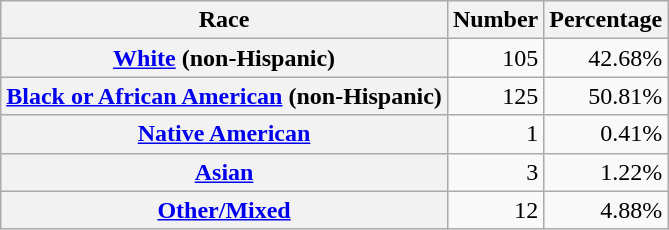<table class="wikitable" style="text-align:right">
<tr>
<th scope="col">Race</th>
<th scope="col">Number</th>
<th scope="col">Percentage</th>
</tr>
<tr>
<th scope="row"><a href='#'>White</a> (non-Hispanic)</th>
<td>105</td>
<td>42.68%</td>
</tr>
<tr>
<th scope="row"><a href='#'>Black or African American</a> (non-Hispanic)</th>
<td>125</td>
<td>50.81%</td>
</tr>
<tr>
<th scope="row"><a href='#'>Native American</a></th>
<td>1</td>
<td>0.41%</td>
</tr>
<tr>
<th scope="row"><a href='#'>Asian</a></th>
<td>3</td>
<td>1.22%</td>
</tr>
<tr>
<th scope="row"><a href='#'>Other/Mixed</a></th>
<td>12</td>
<td>4.88%</td>
</tr>
</table>
